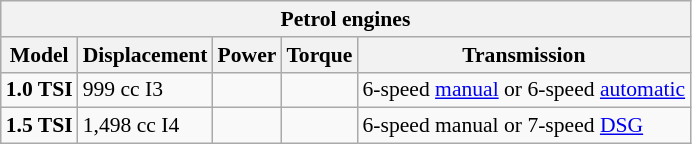<table class="wikitable" style="text-align:left; font-size:90%;">
<tr>
<th colspan="5">Petrol engines</th>
</tr>
<tr>
<th>Model</th>
<th>Displacement</th>
<th>Power</th>
<th>Torque</th>
<th>Transmission</th>
</tr>
<tr>
<td><strong>1.0 TSI</strong></td>
<td>999 cc I3</td>
<td></td>
<td></td>
<td>6-speed <a href='#'>manual</a> or 6-speed <a href='#'>automatic</a></td>
</tr>
<tr>
<td><strong>1.5 TSI</strong></td>
<td>1,498 cc I4</td>
<td></td>
<td></td>
<td>6-speed manual or 7-speed <a href='#'>DSG</a></td>
</tr>
</table>
